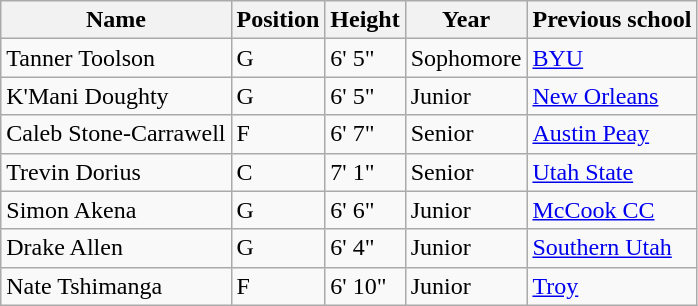<table class="wikitable">
<tr>
<th>Name</th>
<th>Position</th>
<th>Height</th>
<th>Year</th>
<th>Previous school</th>
</tr>
<tr>
<td>Tanner Toolson</td>
<td>G</td>
<td>6' 5"</td>
<td>Sophomore</td>
<td><a href='#'>BYU</a></td>
</tr>
<tr>
<td>K'Mani Doughty</td>
<td>G</td>
<td>6' 5"</td>
<td>Junior</td>
<td><a href='#'>New Orleans</a></td>
</tr>
<tr>
<td>Caleb Stone-Carrawell</td>
<td>F</td>
<td>6' 7"</td>
<td>Senior</td>
<td><a href='#'>Austin Peay</a></td>
</tr>
<tr>
<td>Trevin Dorius</td>
<td>C</td>
<td>7' 1"</td>
<td>Senior</td>
<td><a href='#'>Utah State</a></td>
</tr>
<tr>
<td>Simon Akena</td>
<td>G</td>
<td>6' 6"</td>
<td>Junior</td>
<td><a href='#'>McCook CC</a></td>
</tr>
<tr>
<td>Drake Allen</td>
<td>G</td>
<td>6' 4"</td>
<td>Junior</td>
<td><a href='#'>Southern Utah</a></td>
</tr>
<tr>
<td>Nate Tshimanga</td>
<td>F</td>
<td>6' 10"</td>
<td>Junior</td>
<td><a href='#'>Troy</a></td>
</tr>
</table>
